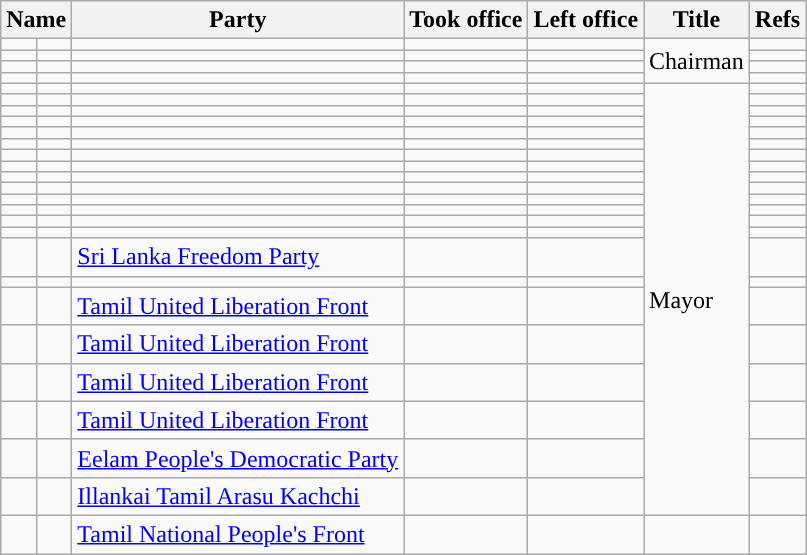<table class="wikitable plainrowheaders sortable" style="font-size:100%; text-align:left;">
<tr>
<th scope=col colspan="2">Name</th>
<th scope=col>Party</th>
<th scope=col>Took office</th>
<th scope=col>Left office</th>
<th scope=col>Title</th>
<th scope=col class=unsortable>Refs</th>
</tr>
<tr>
<td></td>
<td></td>
<td></td>
<td align=center></td>
<td align=center></td>
<td rowspan=4>Chairman</td>
<td align=center></td>
</tr>
<tr>
<td></td>
<td></td>
<td></td>
<td align=center></td>
<td align=center></td>
<td align=center></td>
</tr>
<tr>
<td></td>
<td></td>
<td></td>
<td align=center></td>
<td align=center></td>
<td align=center></td>
</tr>
<tr>
<td></td>
<td></td>
<td></td>
<td align=center></td>
<td align=center></td>
<td align=center></td>
</tr>
<tr>
<td></td>
<td></td>
<td></td>
<td align=center></td>
<td align=center></td>
<td rowspan=22>Mayor</td>
<td align=center></td>
</tr>
<tr>
<td></td>
<td></td>
<td></td>
<td align=center></td>
<td align=center></td>
<td align=center></td>
</tr>
<tr>
<td></td>
<td></td>
<td></td>
<td align=center></td>
<td align=center></td>
<td align=center></td>
</tr>
<tr>
<td></td>
<td></td>
<td></td>
<td align=center></td>
<td align=center></td>
<td align=center></td>
</tr>
<tr>
<td></td>
<td></td>
<td></td>
<td align=center></td>
<td align=center></td>
<td align=center></td>
</tr>
<tr>
<td></td>
<td></td>
<td></td>
<td align=center></td>
<td align=center></td>
<td align=center></td>
</tr>
<tr>
<td></td>
<td></td>
<td></td>
<td align=center></td>
<td align=center></td>
<td align=center></td>
</tr>
<tr>
<td></td>
<td></td>
<td></td>
<td align=center></td>
<td align=center></td>
<td align=center></td>
</tr>
<tr>
<td></td>
<td></td>
<td></td>
<td align=center></td>
<td align=center></td>
<td align=center></td>
</tr>
<tr>
<td></td>
<td></td>
<td></td>
<td align=center></td>
<td align=center></td>
<td align=center></td>
</tr>
<tr>
<td></td>
<td></td>
<td></td>
<td align=center></td>
<td align=center></td>
<td align=center></td>
</tr>
<tr>
<td></td>
<td></td>
<td></td>
<td align=center></td>
<td align=center></td>
<td align=center></td>
</tr>
<tr>
<td></td>
<td></td>
<td></td>
<td align=center></td>
<td align=center></td>
<td align=center></td>
</tr>
<tr>
<td></td>
<td></td>
<td></td>
<td align=center></td>
<td align=center></td>
<td align=center></td>
</tr>
<tr>
<td !align="center" style="background:"></td>
<td></td>
<td><a href='#'>Sri Lanka Freedom Party</a></td>
<td align=center></td>
<td align=center></td>
<td align=center></td>
</tr>
<tr>
<td></td>
<td></td>
<td></td>
<td align=center></td>
<td align=center></td>
<td align=center></td>
</tr>
<tr>
<td !align="center" style="background:"></td>
<td></td>
<td><a href='#'>Tamil United Liberation Front</a></td>
<td align=center></td>
<td align=center></td>
<td align=center></td>
</tr>
<tr>
<td !align="center" style="background:"></td>
<td></td>
<td><a href='#'>Tamil United Liberation Front</a></td>
<td align=center></td>
<td align=center></td>
<td align=center></td>
</tr>
<tr>
<td !align="center" style="background:"></td>
<td></td>
<td><a href='#'>Tamil United Liberation Front</a></td>
<td align=center></td>
<td align=center></td>
<td align=center></td>
</tr>
<tr>
<td !align="center" style="background:"></td>
<td></td>
<td><a href='#'>Tamil United Liberation Front</a></td>
<td align=center></td>
<td align=center></td>
<td align=center></td>
</tr>
<tr>
<td !align="center" style="background:"></td>
<td></td>
<td><a href='#'>Eelam People's Democratic Party</a></td>
<td align=center></td>
<td align=center></td>
<td align=center></td>
</tr>
<tr>
<td !align="center" style="background:"></td>
<td></td>
<td><a href='#'>Illankai Tamil Arasu Kachchi</a></td>
<td align=center></td>
<td align=center></td>
<td align=center></td>
</tr>
<tr>
<td !align="center" style="background:"></td>
<td></td>
<td><a href='#'>Tamil National People's Front</a></td>
<td align=center></td>
<td align=center></td>
<td align=center></td>
</tr>
</table>
